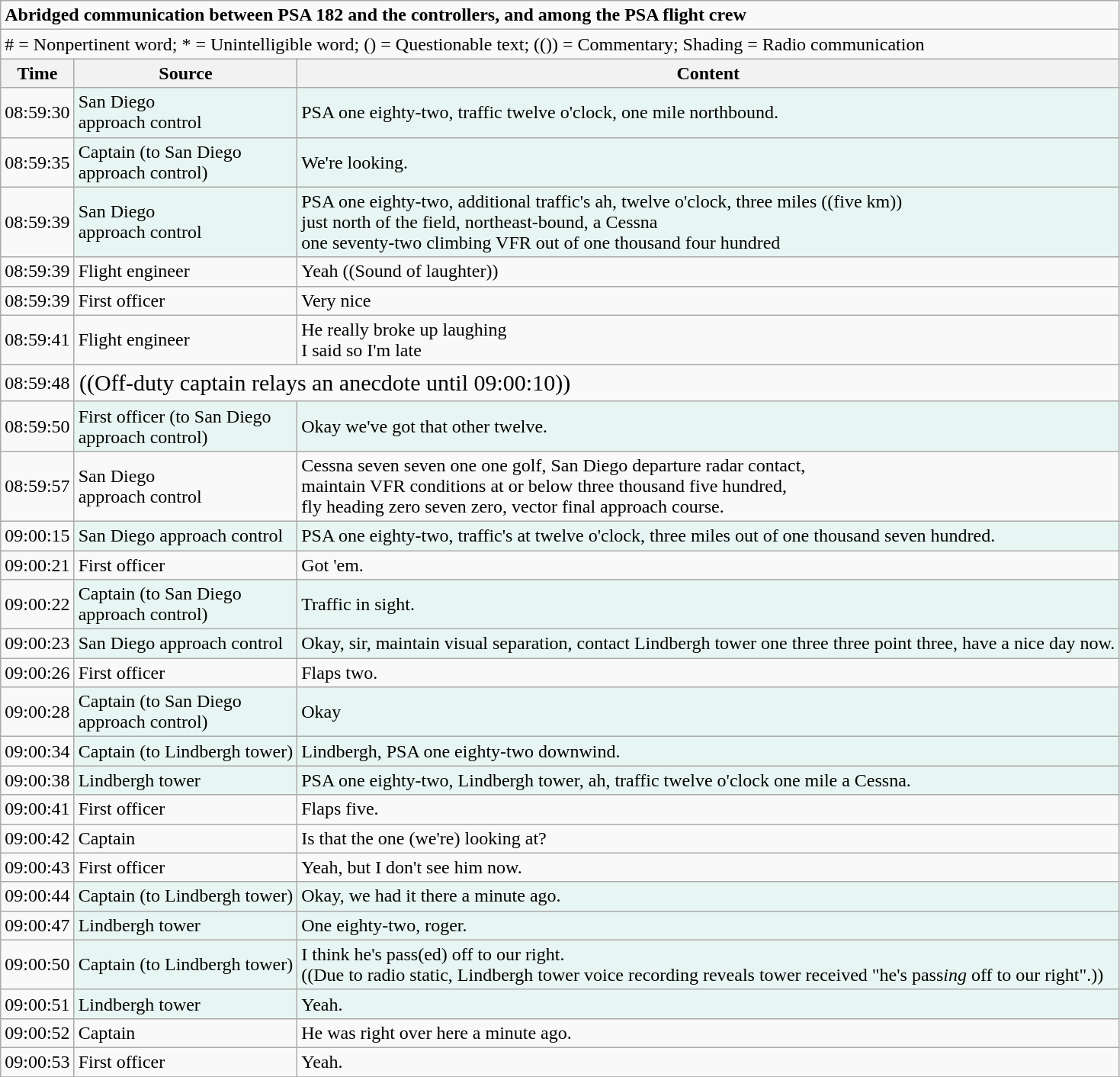<table class="wikitable">
<tr>
<td colspan="3"><strong>Abridged communication between PSA 182 and the controllers, and among the PSA flight crew</strong></td>
</tr>
<tr>
<td colspan="3"># = Nonpertinent word; * = Unintelligible word; () = Questionable text; (()) = Commentary; Shading = Radio communication</td>
</tr>
<tr>
<th>Time</th>
<th>Source</th>
<th>Content</th>
</tr>
<tr>
<td>08:59:30</td>
<td style="background:#E8F6F3;">San Diego<br>approach control</td>
<td style="background:#E8F6F3;">PSA one eighty-two, traffic twelve o'clock, one mile northbound.</td>
</tr>
<tr>
<td>08:59:35</td>
<td style="background:#E8F6F3;">Captain (to San Diego<br>approach control)</td>
<td style="background:#E8F6F3;">We're looking.</td>
</tr>
<tr>
<td>08:59:39</td>
<td style="background:#E8F6F3;">San Diego<br>approach control</td>
<td style="background:#E8F6F3;">PSA one eighty-two, additional traffic's ah, twelve o'clock, three miles ((five km))<br>just north of the field, northeast-bound, a Cessna<br>one seventy-two climbing VFR out of one thousand four hundred</td>
</tr>
<tr>
<td>08:59:39</td>
<td>Flight engineer</td>
<td>Yeah ((Sound of laughter))</td>
</tr>
<tr>
<td>08:59:39</td>
<td>First officer</td>
<td>Very nice</td>
</tr>
<tr>
<td>08:59:41</td>
<td>Flight engineer</td>
<td>He really broke up laughing<br>I said so I'm late</td>
</tr>
<tr>
<td>08:59:48</td>
<td colspan="2" style="font-size: 1.25em;">((Off-duty captain relays an anecdote until 09:00:10))</td>
</tr>
<tr>
<td>08:59:50</td>
<td style="background:#E8F6F3;">First officer (to San Diego<br>approach control)</td>
<td style="background:#E8F6F3;">Okay we've got that other twelve.</td>
</tr>
<tr>
<td>08:59:57</td>
<td>San Diego<br>approach control</td>
<td>Cessna seven seven one one golf, San Diego departure radar contact,<br>maintain VFR conditions at or below three thousand five hundred,<br>fly heading zero seven zero, vector final approach course.</td>
</tr>
<tr>
<td>09:00:15</td>
<td style="background:#E8F6F3;">San Diego approach control</td>
<td style="background:#E8F6F3;">PSA one eighty-two, traffic's at twelve o'clock, three miles out of one thousand seven hundred.</td>
</tr>
<tr>
<td>09:00:21</td>
<td>First officer</td>
<td>Got 'em.</td>
</tr>
<tr>
<td>09:00:22</td>
<td style="background:#E8F6F3;">Captain (to San Diego<br>approach control)</td>
<td style="background:#E8F6F3;">Traffic in sight.</td>
</tr>
<tr>
<td>09:00:23</td>
<td style="background:#E8F6F3;">San Diego approach control</td>
<td style="background:#E8F6F3;">Okay, sir, maintain visual separation, contact Lindbergh tower one three three point three, have a nice day now.</td>
</tr>
<tr>
<td>09:00:26</td>
<td>First officer</td>
<td>Flaps two.</td>
</tr>
<tr>
<td>09:00:28</td>
<td style="background:#E8F6F3;">Captain (to San Diego<br>approach control)</td>
<td style="background:#E8F6F3;">Okay</td>
</tr>
<tr>
<td>09:00:34</td>
<td style="background:#E8F6F3;">Captain (to Lindbergh tower)</td>
<td style="background:#E8F6F3;">Lindbergh, PSA one eighty-two downwind.</td>
</tr>
<tr>
<td>09:00:38</td>
<td style="background:#E8F6F3;">Lindbergh tower</td>
<td style="background:#E8F6F3;">PSA one eighty-two, Lindbergh tower, ah, traffic twelve o'clock one mile a Cessna.</td>
</tr>
<tr>
<td>09:00:41</td>
<td>First officer</td>
<td>Flaps five.</td>
</tr>
<tr>
<td>09:00:42</td>
<td>Captain</td>
<td>Is that the one (we're) looking at?</td>
</tr>
<tr>
<td>09:00:43</td>
<td>First officer</td>
<td>Yeah, but I don't see him now.</td>
</tr>
<tr>
<td>09:00:44</td>
<td style="background:#E8F6F3;">Captain (to Lindbergh tower)</td>
<td style="background:#E8F6F3;">Okay, we had it there a minute ago.</td>
</tr>
<tr>
<td>09:00:47</td>
<td style="background:#E8F6F3;">Lindbergh tower</td>
<td style="background:#E8F6F3;">One eighty-two, roger.</td>
</tr>
<tr>
<td>09:00:50</td>
<td style="background:#E8F6F3;">Captain (to Lindbergh tower)</td>
<td style="background:#E8F6F3;">I think he's pass(ed) off to our right.<br>((Due to radio static, Lindbergh tower voice recording reveals tower received "he's pass<em>ing</em> off to our right".))</td>
</tr>
<tr>
<td>09:00:51</td>
<td style="background:#E8F6F3;">Lindbergh tower</td>
<td style="background:#E8F6F3;">Yeah.</td>
</tr>
<tr>
<td>09:00:52</td>
<td>Captain</td>
<td>He was right over here a minute ago.</td>
</tr>
<tr>
<td>09:00:53</td>
<td>First officer</td>
<td>Yeah.</td>
</tr>
<tr>
</tr>
</table>
